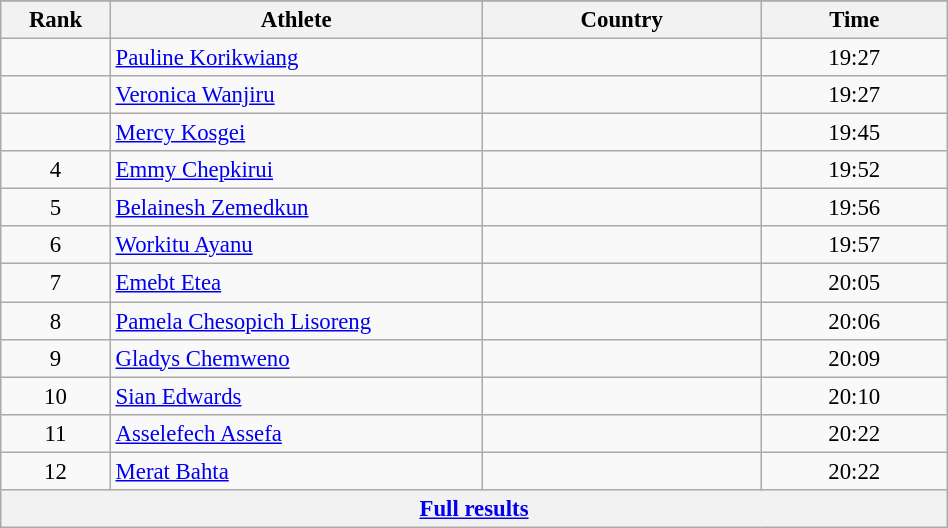<table class="wikitable sortable" style=" text-align:center; font-size:95%;" width="50%">
<tr>
</tr>
<tr>
<th width=5%>Rank</th>
<th width=20%>Athlete</th>
<th width=15%>Country</th>
<th width=10%>Time</th>
</tr>
<tr>
<td align=center></td>
<td align=left><a href='#'>Pauline Korikwiang</a></td>
<td align=left></td>
<td>19:27</td>
</tr>
<tr>
<td align=center></td>
<td align=left><a href='#'>Veronica Wanjiru</a></td>
<td align=left></td>
<td>19:27</td>
</tr>
<tr>
<td align=center></td>
<td align=left><a href='#'>Mercy Kosgei</a></td>
<td align=left></td>
<td>19:45</td>
</tr>
<tr>
<td align=center>4</td>
<td align=left><a href='#'>Emmy Chepkirui</a></td>
<td align=left></td>
<td>19:52</td>
</tr>
<tr>
<td align=center>5</td>
<td align=left><a href='#'>Belainesh Zemedkun</a></td>
<td align=left></td>
<td>19:56</td>
</tr>
<tr>
<td align=center>6</td>
<td align=left><a href='#'>Workitu Ayanu</a></td>
<td align=left></td>
<td>19:57</td>
</tr>
<tr>
<td align=center>7</td>
<td align=left><a href='#'>Emebt Etea</a></td>
<td align=left></td>
<td>20:05</td>
</tr>
<tr>
<td align=center>8</td>
<td align=left><a href='#'>Pamela Chesopich Lisoreng</a></td>
<td align=left></td>
<td>20:06</td>
</tr>
<tr>
<td align=center>9</td>
<td align=left><a href='#'>Gladys Chemweno</a></td>
<td align=left></td>
<td>20:09</td>
</tr>
<tr>
<td align=center>10</td>
<td align=left><a href='#'>Sian Edwards</a></td>
<td align=left></td>
<td>20:10</td>
</tr>
<tr>
<td align=center>11</td>
<td align=left><a href='#'>Asselefech Assefa</a></td>
<td align=left></td>
<td>20:22</td>
</tr>
<tr>
<td align=center>12</td>
<td align=left><a href='#'>Merat Bahta</a></td>
<td align=left></td>
<td>20:22</td>
</tr>
<tr class="sortbottom">
<th colspan=4 align=center><a href='#'>Full results</a></th>
</tr>
</table>
